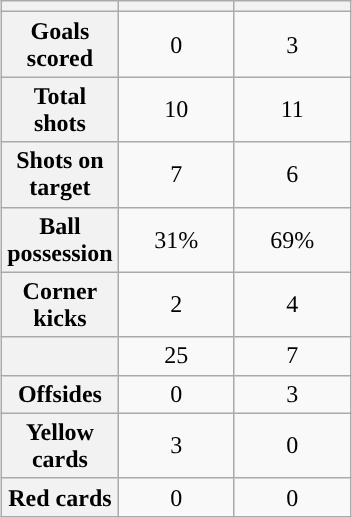<table class="wikitable" style="text-align: center; margin: 0 auto;">
<tr>
<th scope="col" style="width:70px"></th>
<th scope="col" style="width:70px"></th>
<th scope="col" style="width:70px"></th>
</tr>
<tr>
<th scope=row>Goals scored</th>
<td>0</td>
<td>3</td>
</tr>
<tr>
<th scope=row>Total shots</th>
<td>10</td>
<td>11</td>
</tr>
<tr>
<th scope=row>Shots on target</th>
<td>7</td>
<td>6</td>
</tr>
<tr>
<th scope=row>Ball possession</th>
<td>31%</td>
<td>69%</td>
</tr>
<tr>
<th scope=row>Corner kicks</th>
<td>2</td>
<td>4</td>
</tr>
<tr>
<th scope=row></th>
<td>25</td>
<td>7</td>
</tr>
<tr>
<th scope=row>Offsides</th>
<td>0</td>
<td>3</td>
</tr>
<tr>
<th scope=row>Yellow cards</th>
<td>3</td>
<td>0</td>
</tr>
<tr>
<th scope=row>Red cards</th>
<td>0</td>
<td>0</td>
</tr>
</table>
